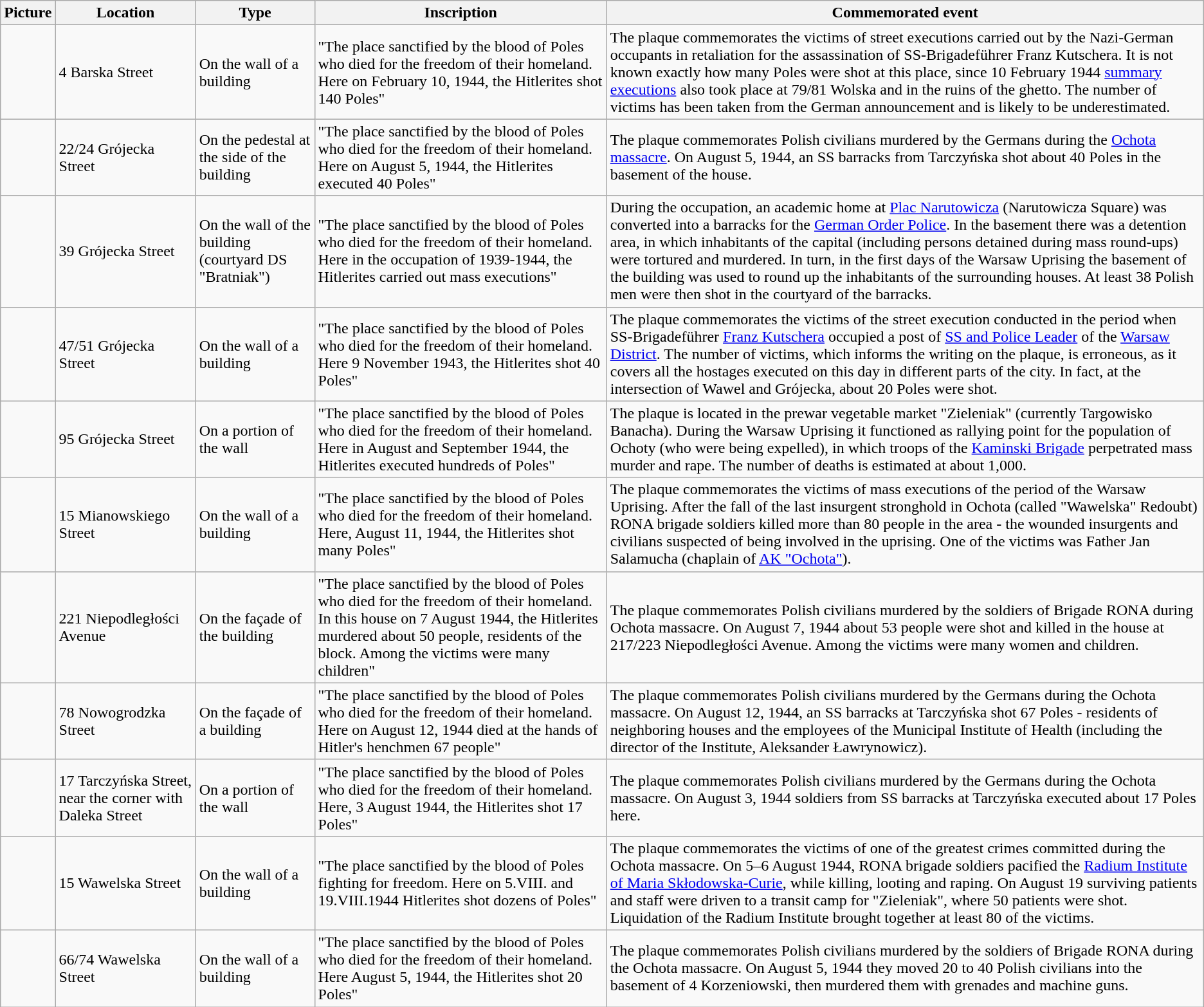<table class="wikitable sortable">
<tr>
<th scope="col">Picture</th>
<th scope="col">Location</th>
<th scope="col">Type</th>
<th scope="col">Inscription</th>
<th scope="col">Commemorated event</th>
</tr>
<tr>
<td></td>
<td>4 Barska Street</td>
<td>On the wall of a building</td>
<td>"The place sanctified by the blood of Poles who died for the freedom of their homeland. Here on February 10, 1944, the Hitlerites shot 140 Poles"</td>
<td>The plaque commemorates the victims of street executions carried out by the Nazi-German occupants in retaliation for the assassination of SS-Brigadeführer Franz Kutschera. It is not known exactly how many Poles were shot at this place, since 10 February 1944 <a href='#'>summary executions</a> also took place at 79/81 Wolska and in the ruins of the ghetto. The number of victims has been taken from the German announcement and is likely to be underestimated.</td>
</tr>
<tr>
<td></td>
<td>22/24 Grójecka Street</td>
<td>On the pedestal at the side of the building</td>
<td>"The place sanctified by the blood of Poles who died for the freedom of their homeland. Here on August 5, 1944, the Hitlerites executed 40 Poles"</td>
<td>The plaque commemorates Polish civilians murdered by the Germans during the <a href='#'>Ochota massacre</a>. On August 5, 1944, an SS barracks from Tarczyńska shot about 40 Poles in the basement of the house.</td>
</tr>
<tr>
<td></td>
<td>39 Grójecka Street</td>
<td>On the wall of the building (courtyard DS "Bratniak")</td>
<td>"The place sanctified by the blood of Poles who died for the freedom of their homeland. Here in the occupation of 1939-1944, the Hitlerites carried out mass executions"</td>
<td>During the occupation, an academic home at <a href='#'>Plac Narutowicza</a> (Narutowicza Square) was converted into a barracks for the <a href='#'>German Order Police</a>. In the basement there was a detention area, in which inhabitants of the capital (including persons detained during mass round-ups) were tortured and murdered. In turn, in the first days of the Warsaw Uprising the basement of the building was used to round up the inhabitants of the surrounding houses. At least 38 Polish men were then shot in the courtyard of the barracks.</td>
</tr>
<tr>
<td></td>
<td>47/51 Grójecka Street</td>
<td>On the wall of a building</td>
<td>"The place sanctified by the blood of Poles who died for the freedom of their homeland. Here 9 November 1943, the Hitlerites shot 40 Poles"</td>
<td>The plaque commemorates the victims of the street execution conducted in the period when SS-Brigadeführer <a href='#'>Franz Kutschera</a> occupied a post of <a href='#'>SS and Police Leader</a> of the <a href='#'>Warsaw District</a>. The number of victims, which informs the writing on the plaque, is erroneous, as it covers all the hostages executed on this day in different parts of the city. In fact, at the intersection of Wawel and Grójecka, about 20 Poles were shot.</td>
</tr>
<tr>
<td></td>
<td>95 Grójecka Street</td>
<td>On a portion of the wall</td>
<td>"The place sanctified by the blood of Poles who died for the freedom of their homeland. Here in August and September 1944, the Hitlerites executed hundreds of Poles"</td>
<td>The plaque is located in the prewar vegetable market "Zieleniak" (currently Targowisko Banacha). During the Warsaw Uprising it functioned as rallying point for the population of Ochoty (who were being expelled), in which troops of the <a href='#'>Kaminski Brigade</a> perpetrated mass murder and rape. The number of deaths is estimated at about 1,000.</td>
</tr>
<tr>
<td></td>
<td>15 Mianowskiego Street</td>
<td>On the wall of a building</td>
<td>"The place sanctified by the blood of Poles who died for the freedom of their homeland. Here, August 11, 1944, the Hitlerites shot many Poles"</td>
<td>The plaque commemorates the victims of mass executions of the period of the Warsaw Uprising. After the fall of the last insurgent stronghold in Ochota (called "Wawelska" Redoubt) RONA brigade soldiers killed more than 80 people in the area - the wounded insurgents and civilians suspected of being involved in the uprising. One of the victims was Father Jan Salamucha (chaplain of <a href='#'>AK "Ochota"</a>).</td>
</tr>
<tr>
<td></td>
<td>221 Niepodległości Avenue</td>
<td>On the façade of the building</td>
<td>"The place sanctified by the blood of Poles who died for the freedom of their homeland. In this house on 7 August 1944, the Hitlerites murdered about 50 people, residents of the block. Among the victims were many children"</td>
<td>The plaque commemorates Polish civilians murdered by the soldiers of Brigade RONA during Ochota massacre. On August 7, 1944 about 53 people were shot and killed in the house at 217/223 Niepodległości Avenue. Among the victims were many women and children.</td>
</tr>
<tr>
<td></td>
<td>78 Nowogrodzka Street</td>
<td>On the façade of a building</td>
<td>"The place sanctified by the blood of Poles who died for the freedom of their homeland. Here on August 12, 1944 died at the hands of Hitler's henchmen 67 people"</td>
<td>The plaque commemorates Polish civilians murdered by the Germans during the Ochota massacre. On August 12, 1944, an SS barracks at Tarczyńska shot 67 Poles - residents of neighboring houses and the employees of the Municipal Institute of Health (including the director of the Institute, Aleksander Ławrynowicz).</td>
</tr>
<tr>
<td></td>
<td>17 Tarczyńska Street, near the corner with Daleka Street</td>
<td>On a portion of the wall</td>
<td>"The place sanctified by the blood of Poles who died for the freedom of their homeland. Here, 3 August 1944, the Hitlerites shot 17 Poles"</td>
<td>The plaque commemorates Polish civilians murdered by the Germans during the Ochota massacre. On August 3, 1944 soldiers from SS barracks at Tarczyńska executed about 17 Poles here.</td>
</tr>
<tr>
<td></td>
<td>15 Wawelska Street</td>
<td>On the wall of a building</td>
<td>"The place sanctified by the blood of Poles fighting for freedom. Here on 5.VIII. and 19.VIII.1944 Hitlerites shot dozens of Poles"</td>
<td>The plaque commemorates the victims of one of the greatest crimes committed during the Ochota massacre. On 5–6 August 1944, RONA brigade soldiers pacified the <a href='#'>Radium Institute of Maria Skłodowska-Curie</a>, while killing, looting and raping. On August 19 surviving patients and staff were driven to a transit camp for "Zieleniak", where 50 patients were shot. Liquidation of the Radium Institute brought together at least 80 of the victims.</td>
</tr>
<tr>
<td></td>
<td>66/74 Wawelska Street</td>
<td>On the wall of a building</td>
<td>"The place sanctified by the blood of Poles who died for the freedom of their homeland. Here August 5, 1944, the Hitlerites shot 20 Poles"</td>
<td>The plaque commemorates Polish civilians murdered by the soldiers of Brigade RONA during the Ochota massacre. On August 5, 1944 they moved 20 to 40 Polish civilians into the basement of 4 Korzeniowski, then murdered them with grenades and machine guns.</td>
</tr>
</table>
